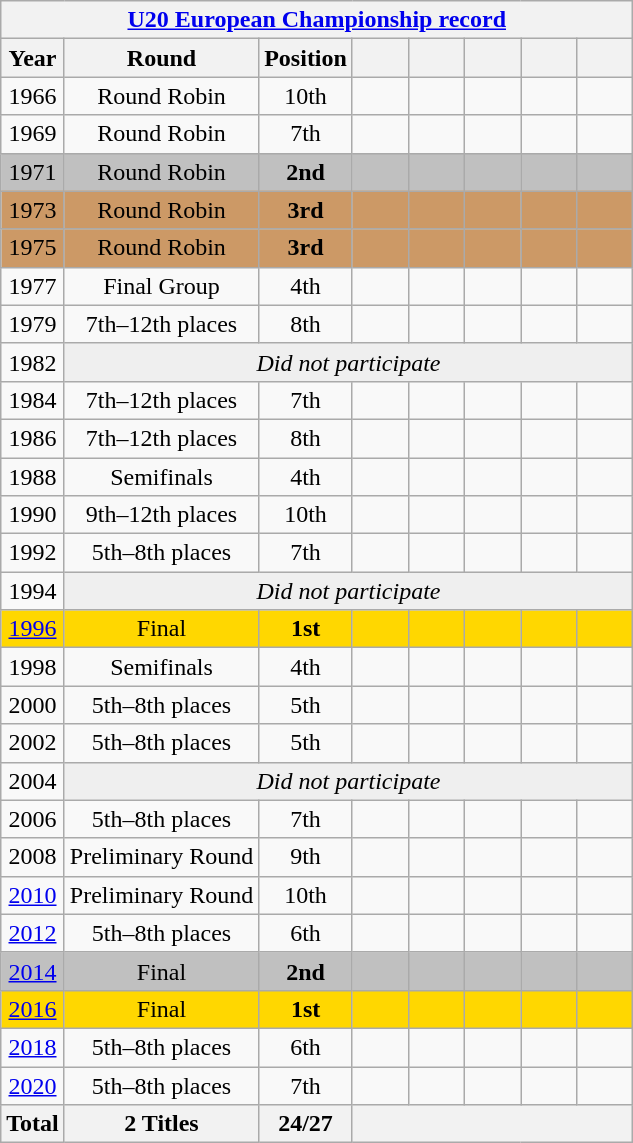<table class="wikitable" style="text-align: center;">
<tr>
<th colspan=8><a href='#'>U20 European Championship record</a></th>
</tr>
<tr>
<th>Year</th>
<th>Round</th>
<th>Position</th>
<th width=30></th>
<th width=30></th>
<th width=30></th>
<th width=30></th>
<th width=30></th>
</tr>
<tr>
<td> 1966</td>
<td>Round Robin</td>
<td>10th</td>
<td></td>
<td></td>
<td></td>
<td></td>
<td></td>
</tr>
<tr>
<td> 1969</td>
<td>Round Robin</td>
<td>7th</td>
<td></td>
<td></td>
<td></td>
<td></td>
<td></td>
</tr>
<tr bgcolor=silver>
<td> 1971</td>
<td>Round Robin</td>
<td><strong>2nd</strong></td>
<td></td>
<td></td>
<td></td>
<td></td>
<td></td>
</tr>
<tr bgcolor=#CC9966>
<td> 1973</td>
<td>Round Robin</td>
<td><strong>3rd</strong></td>
<td></td>
<td></td>
<td></td>
<td></td>
<td></td>
</tr>
<tr bgcolor=#CC9966>
<td> 1975</td>
<td>Round Robin</td>
<td><strong>3rd</strong></td>
<td></td>
<td></td>
<td></td>
<td></td>
<td></td>
</tr>
<tr>
<td> 1977</td>
<td>Final Group</td>
<td>4th</td>
<td></td>
<td></td>
<td></td>
<td></td>
<td></td>
</tr>
<tr>
<td> 1979</td>
<td>7th–12th places</td>
<td>8th</td>
<td></td>
<td></td>
<td></td>
<td></td>
<td></td>
</tr>
<tr>
<td> 1982</td>
<td colspan=7 bgcolor=#EFEFEF><em>Did not participate</em></td>
</tr>
<tr>
<td> 1984</td>
<td>7th–12th places</td>
<td>7th</td>
<td></td>
<td></td>
<td></td>
<td></td>
<td></td>
</tr>
<tr>
<td> 1986</td>
<td>7th–12th places</td>
<td>8th</td>
<td></td>
<td></td>
<td></td>
<td></td>
<td></td>
</tr>
<tr>
<td> 1988</td>
<td>Semifinals</td>
<td>4th</td>
<td></td>
<td></td>
<td></td>
<td></td>
<td></td>
</tr>
<tr>
<td> 1990</td>
<td>9th–12th places</td>
<td>10th</td>
<td></td>
<td></td>
<td></td>
<td></td>
<td></td>
</tr>
<tr>
<td> 1992</td>
<td>5th–8th places</td>
<td>7th</td>
<td></td>
<td></td>
<td></td>
<td></td>
<td></td>
</tr>
<tr>
<td> 1994</td>
<td colspan=7 bgcolor=#EFEFEF><em>Did not participate</em></td>
</tr>
<tr bgcolor=gold>
<td> <a href='#'>1996</a></td>
<td>Final</td>
<td><strong>1st</strong></td>
<td></td>
<td></td>
<td></td>
<td></td>
<td></td>
</tr>
<tr>
<td> 1998</td>
<td>Semifinals</td>
<td>4th</td>
<td></td>
<td></td>
<td></td>
<td></td>
<td></td>
</tr>
<tr>
<td> 2000</td>
<td>5th–8th places</td>
<td>5th</td>
<td></td>
<td></td>
<td></td>
<td></td>
<td></td>
</tr>
<tr>
<td> 2002</td>
<td>5th–8th places</td>
<td>5th</td>
<td></td>
<td></td>
<td></td>
<td></td>
<td></td>
</tr>
<tr>
<td> 2004</td>
<td colspan=7 bgcolor=#EFEFEF><em>Did not participate</em></td>
</tr>
<tr>
<td> 2006</td>
<td>5th–8th places</td>
<td>7th</td>
<td></td>
<td></td>
<td></td>
<td></td>
<td></td>
</tr>
<tr>
<td> 2008</td>
<td>Preliminary Round</td>
<td>9th</td>
<td></td>
<td></td>
<td></td>
<td></td>
<td></td>
</tr>
<tr>
<td> <a href='#'>2010</a></td>
<td>Preliminary Round</td>
<td>10th</td>
<td></td>
<td></td>
<td></td>
<td></td>
<td></td>
</tr>
<tr>
<td> <a href='#'>2012</a></td>
<td>5th–8th places</td>
<td>6th</td>
<td></td>
<td></td>
<td></td>
<td></td>
<td></td>
</tr>
<tr bgcolor=silver>
<td> <a href='#'>2014</a></td>
<td>Final</td>
<td><strong>2nd</strong></td>
<td></td>
<td></td>
<td></td>
<td></td>
<td></td>
</tr>
<tr bgcolor=gold>
<td> <a href='#'>2016</a></td>
<td>Final</td>
<td><strong>1st</strong></td>
<td></td>
<td></td>
<td></td>
<td></td>
<td></td>
</tr>
<tr>
<td> <a href='#'>2018</a></td>
<td>5th–8th places</td>
<td>6th</td>
<td></td>
<td></td>
<td></td>
<td></td>
<td></td>
</tr>
<tr>
<td> <a href='#'>2020</a></td>
<td>5th–8th places</td>
<td>7th</td>
<td></td>
<td></td>
<td></td>
<td></td>
<td></td>
</tr>
<tr>
<th>Total</th>
<th>2 Titles</th>
<th>24/27</th>
<th colspan=5></th>
</tr>
</table>
